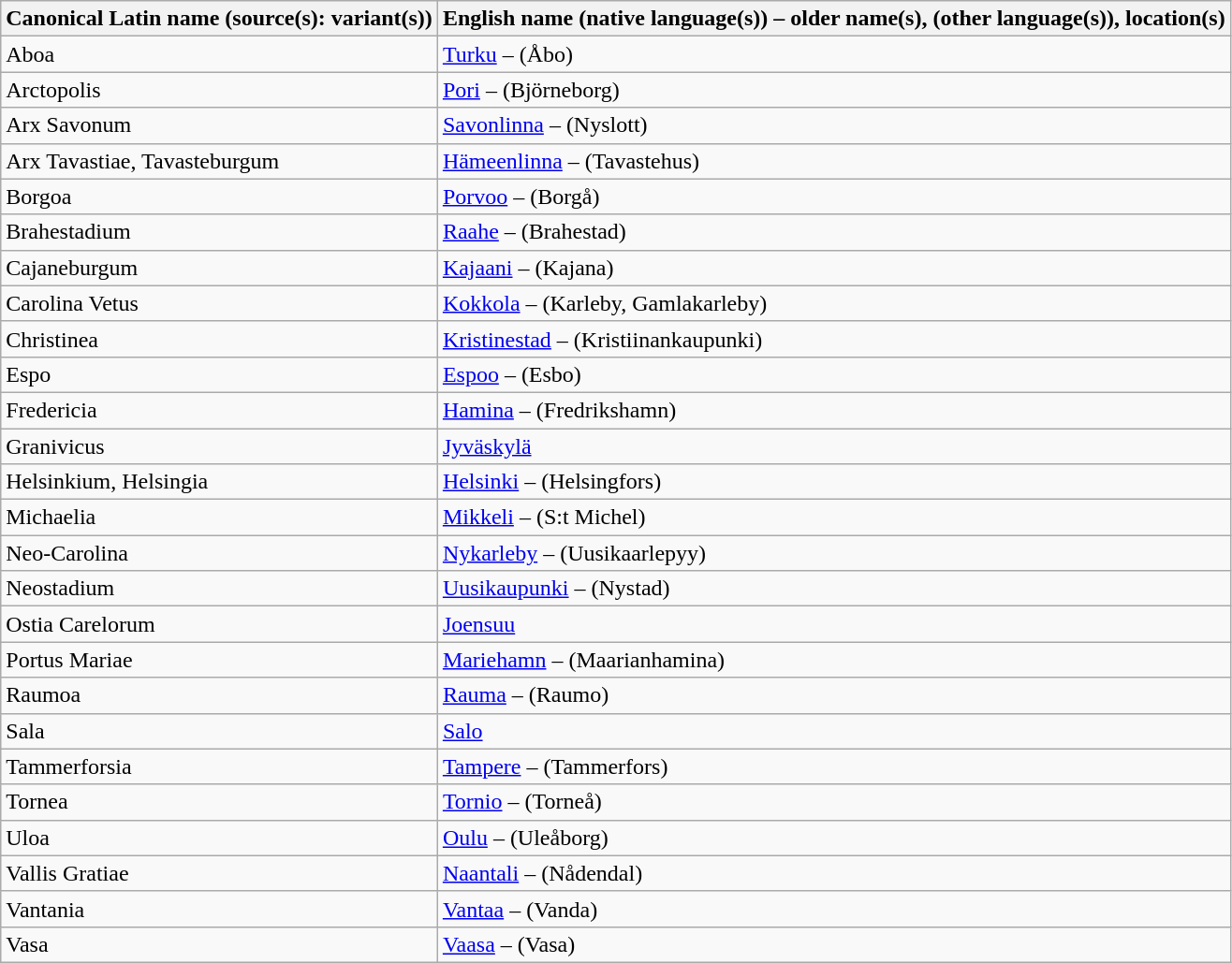<table class="wikitable sortable">
<tr>
<th>Canonical Latin name (source(s): variant(s))</th>
<th>English name (native language(s)) – older name(s), (other language(s)), location(s)</th>
</tr>
<tr>
<td>Aboa</td>
<td><a href='#'>Turku</a> – (Åbo)</td>
</tr>
<tr>
<td>Arctopolis</td>
<td><a href='#'>Pori</a> – (Björneborg)</td>
</tr>
<tr>
<td>Arx Savonum</td>
<td><a href='#'>Savonlinna</a> – (Nyslott)</td>
</tr>
<tr>
<td>Arx Tavastiae, Tavasteburgum</td>
<td><a href='#'>Hämeenlinna</a> – (Tavastehus)</td>
</tr>
<tr>
<td>Borgoa</td>
<td><a href='#'>Porvoo</a> – (Borgå)</td>
</tr>
<tr>
<td>Brahestadium</td>
<td><a href='#'>Raahe</a> – (Brahestad)</td>
</tr>
<tr>
<td>Cajaneburgum</td>
<td><a href='#'>Kajaani</a> – (Kajana)</td>
</tr>
<tr>
<td>Carolina Vetus</td>
<td><a href='#'>Kokkola</a> – (Karleby, Gamlakarleby)</td>
</tr>
<tr>
<td>Christinea</td>
<td><a href='#'>Kristinestad</a> – (Kristiinankaupunki)</td>
</tr>
<tr>
<td>Espo</td>
<td><a href='#'>Espoo</a> – (Esbo)</td>
</tr>
<tr>
<td>Fredericia</td>
<td><a href='#'>Hamina</a> – (Fredrikshamn)</td>
</tr>
<tr>
<td>Granivicus</td>
<td><a href='#'>Jyväskylä</a></td>
</tr>
<tr>
<td>Helsinkium, Helsingia</td>
<td><a href='#'>Helsinki</a> – (Helsingfors)</td>
</tr>
<tr>
<td>Michaelia</td>
<td><a href='#'>Mikkeli</a> – (S:t Michel)</td>
</tr>
<tr>
<td>Neo-Carolina</td>
<td><a href='#'>Nykarleby</a> – (Uusikaarlepyy)</td>
</tr>
<tr>
<td>Neostadium</td>
<td><a href='#'>Uusikaupunki</a> – (Nystad)</td>
</tr>
<tr>
<td>Ostia Carelorum</td>
<td><a href='#'>Joensuu</a></td>
</tr>
<tr>
<td>Portus Mariae</td>
<td><a href='#'>Mariehamn</a> – (Maarianhamina)</td>
</tr>
<tr>
<td>Raumoa</td>
<td><a href='#'>Rauma</a> – (Raumo)</td>
</tr>
<tr>
<td>Sala</td>
<td><a href='#'>Salo</a></td>
</tr>
<tr>
<td>Tammerforsia</td>
<td><a href='#'>Tampere</a> – (Tammerfors)</td>
</tr>
<tr>
<td>Tornea</td>
<td><a href='#'>Tornio</a> – (Torneå)</td>
</tr>
<tr>
<td>Uloa</td>
<td><a href='#'>Oulu</a> – (Uleåborg)</td>
</tr>
<tr>
<td>Vallis Gratiae</td>
<td><a href='#'>Naantali</a> – (Nådendal)</td>
</tr>
<tr>
<td>Vantania</td>
<td><a href='#'>Vantaa</a> – (Vanda)</td>
</tr>
<tr>
<td>Vasa</td>
<td><a href='#'>Vaasa</a> – (Vasa)</td>
</tr>
</table>
